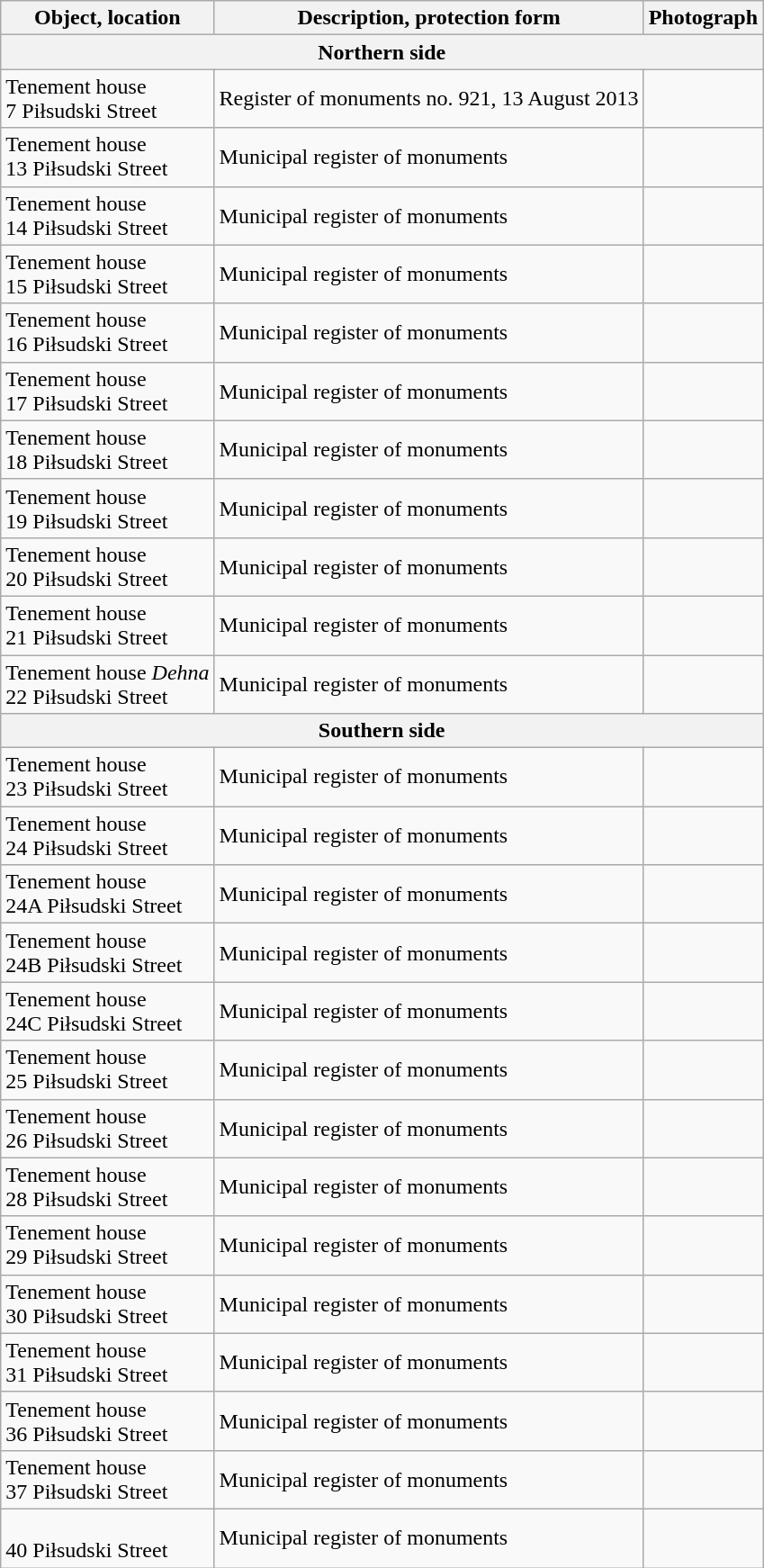<table class="wikitable">
<tr>
<th>Object, location</th>
<th>Description, protection form</th>
<th>Photograph</th>
</tr>
<tr>
<th colspan="3" style="text-align:center">Northern side</th>
</tr>
<tr>
<td>Tenement house<br>7 Piłsudski Street</td>
<td>Register of monuments no. 921, 13 August 2013</td>
<td></td>
</tr>
<tr>
<td>Tenement house<br>13 Piłsudski Street</td>
<td>Municipal register of monuments</td>
<td></td>
</tr>
<tr>
<td>Tenement house<br>14 Piłsudski Street</td>
<td>Municipal register of monuments</td>
<td></td>
</tr>
<tr>
<td>Tenement house<br>15 Piłsudski Street</td>
<td>Municipal register of monuments</td>
<td></td>
</tr>
<tr>
<td>Tenement house<br>16 Piłsudski Street</td>
<td>Municipal register of monuments</td>
<td></td>
</tr>
<tr>
<td>Tenement house<br>17 Piłsudski Street</td>
<td>Municipal register of monuments</td>
<td></td>
</tr>
<tr>
<td>Tenement house<br>18 Piłsudski Street</td>
<td>Municipal register of monuments</td>
<td></td>
</tr>
<tr>
<td>Tenement house<br>19 Piłsudski Street</td>
<td>Municipal register of monuments</td>
<td></td>
</tr>
<tr>
<td>Tenement house<br>20 Piłsudski Street</td>
<td>Municipal register of monuments</td>
<td></td>
</tr>
<tr>
<td>Tenement house<br>21 Piłsudski Street</td>
<td>Municipal register of monuments</td>
<td></td>
</tr>
<tr>
<td>Tenement house <em>Dehna</em><br>22 Piłsudski Street</td>
<td>Municipal register of monuments</td>
<td></td>
</tr>
<tr>
<th colspan="3" style="text-align:center">Southern side</th>
</tr>
<tr>
<td>Tenement house<br>23 Piłsudski Street</td>
<td>Municipal register of monuments</td>
<td></td>
</tr>
<tr>
<td>Tenement house<br>24 Piłsudski Street</td>
<td>Municipal register of monuments</td>
<td></td>
</tr>
<tr>
<td>Tenement house<br>24A Piłsudski Street</td>
<td>Municipal register of monuments</td>
<td></td>
</tr>
<tr>
<td>Tenement house<br>24B Piłsudski Street</td>
<td>Municipal register of monuments</td>
<td></td>
</tr>
<tr>
<td>Tenement house<br>24C Piłsudski Street</td>
<td>Municipal register of monuments</td>
<td></td>
</tr>
<tr>
<td>Tenement house<br>25 Piłsudski Street</td>
<td>Municipal register of monuments</td>
<td></td>
</tr>
<tr>
<td>Tenement house<br>26 Piłsudski Street</td>
<td>Municipal register of monuments</td>
<td></td>
</tr>
<tr>
<td>Tenement house<br>28 Piłsudski Street</td>
<td>Municipal register of monuments</td>
<td></td>
</tr>
<tr>
<td>Tenement house<br>29 Piłsudski Street</td>
<td>Municipal register of monuments</td>
<td></td>
</tr>
<tr>
<td>Tenement house<br>30 Piłsudski Street</td>
<td>Municipal register of monuments</td>
<td></td>
</tr>
<tr>
<td>Tenement house<br>31 Piłsudski Street</td>
<td>Municipal register of monuments</td>
<td></td>
</tr>
<tr>
<td>Tenement house<br>36 Piłsudski Street</td>
<td>Municipal register of monuments</td>
<td></td>
</tr>
<tr>
<td>Tenement house<br>37 Piłsudski Street</td>
<td>Municipal register of monuments</td>
<td></td>
</tr>
<tr>
<td><br>40 Piłsudski Street</td>
<td>Municipal register of monuments</td>
<td></td>
</tr>
</table>
